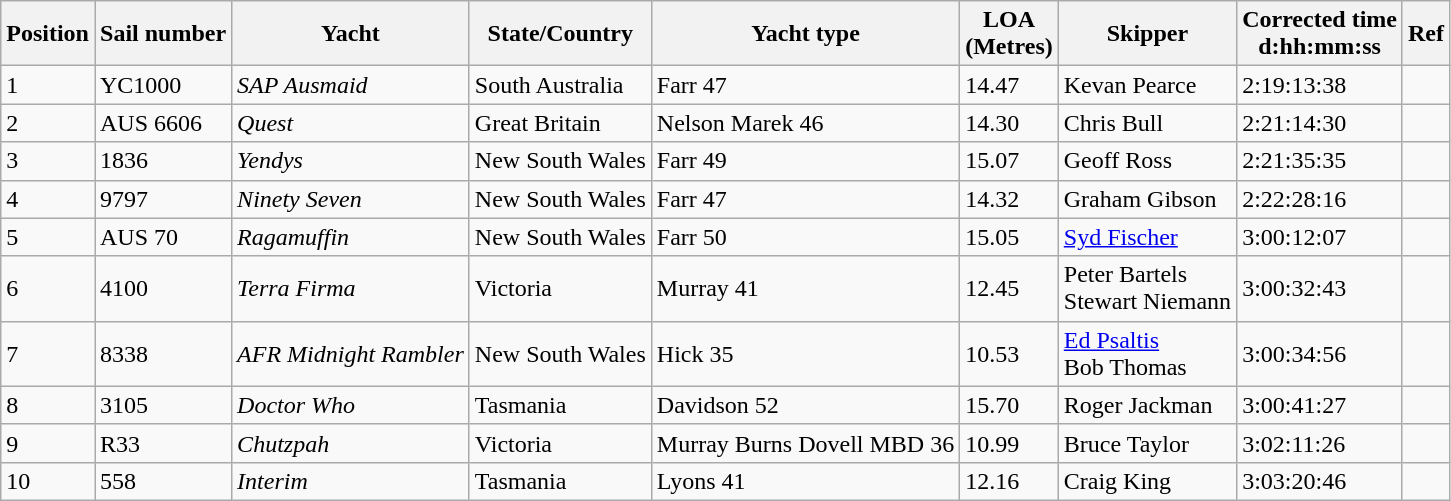<table class="wikitable">
<tr>
<th>Position</th>
<th>Sail number</th>
<th>Yacht</th>
<th>State/Country</th>
<th>Yacht type</th>
<th>LOA <br>(Metres)</th>
<th>Skipper</th>
<th>Corrected time <br>d:hh:mm:ss</th>
<th>Ref</th>
</tr>
<tr>
<td>1</td>
<td>YC1000</td>
<td><em>SAP Ausmaid</em></td>
<td> South Australia</td>
<td>Farr 47</td>
<td>14.47</td>
<td>Kevan Pearce</td>
<td>2:19:13:38</td>
<td></td>
</tr>
<tr>
<td>2</td>
<td>AUS 6606</td>
<td><em>Quest</em></td>
<td> Great Britain</td>
<td>Nelson Marek 46</td>
<td>14.30</td>
<td>Chris Bull</td>
<td>2:21:14:30</td>
<td></td>
</tr>
<tr>
<td>3</td>
<td>1836</td>
<td><em>Yendys</em></td>
<td> New South Wales</td>
<td>Farr 49</td>
<td>15.07</td>
<td>Geoff Ross</td>
<td>2:21:35:35</td>
<td></td>
</tr>
<tr>
<td>4</td>
<td>9797</td>
<td><em>Ninety Seven</em></td>
<td> New South Wales</td>
<td>Farr 47</td>
<td>14.32</td>
<td>Graham Gibson</td>
<td>2:22:28:16</td>
<td></td>
</tr>
<tr>
<td>5</td>
<td>AUS 70</td>
<td><em>Ragamuffin</em></td>
<td> New South Wales</td>
<td>Farr 50</td>
<td>15.05</td>
<td><a href='#'>Syd Fischer</a></td>
<td>3:00:12:07</td>
<td></td>
</tr>
<tr>
<td>6</td>
<td>4100</td>
<td><em>Terra Firma</em></td>
<td> Victoria</td>
<td>Murray 41</td>
<td>12.45</td>
<td>Peter Bartels <br> Stewart Niemann</td>
<td>3:00:32:43</td>
<td></td>
</tr>
<tr>
<td>7</td>
<td>8338</td>
<td><em>AFR Midnight Rambler</em></td>
<td> New South Wales</td>
<td>Hick 35</td>
<td>10.53</td>
<td><a href='#'>Ed Psaltis</a> <br> Bob Thomas</td>
<td>3:00:34:56</td>
<td></td>
</tr>
<tr>
<td>8</td>
<td>3105</td>
<td><em>Doctor Who</em></td>
<td> Tasmania</td>
<td>Davidson 52</td>
<td>15.70</td>
<td>Roger Jackman</td>
<td>3:00:41:27</td>
<td></td>
</tr>
<tr>
<td>9</td>
<td>R33</td>
<td><em>Chutzpah</em></td>
<td> Victoria</td>
<td>Murray Burns Dovell MBD 36</td>
<td>10.99</td>
<td>Bruce Taylor</td>
<td>3:02:11:26</td>
<td></td>
</tr>
<tr>
<td>10</td>
<td>558</td>
<td><em>Interim</em></td>
<td> Tasmania</td>
<td>Lyons 41</td>
<td>12.16</td>
<td>Craig King</td>
<td>3:03:20:46</td>
<td></td>
</tr>
</table>
